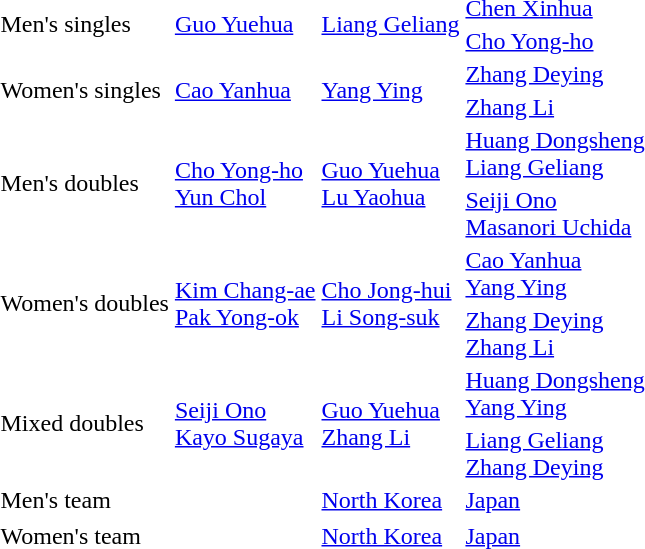<table>
<tr>
<td rowspan=2>Men's singles <br></td>
<td rowspan=2> <a href='#'>Guo Yuehua</a></td>
<td rowspan=2> <a href='#'>Liang Geliang</a></td>
<td> <a href='#'>Chen Xinhua</a></td>
</tr>
<tr>
<td> <a href='#'>Cho Yong-ho</a></td>
</tr>
<tr>
<td rowspan=2>Women's singles <br></td>
<td rowspan=2> <a href='#'>Cao Yanhua</a></td>
<td rowspan=2> <a href='#'>Yang Ying</a></td>
<td> <a href='#'>Zhang Deying</a></td>
</tr>
<tr>
<td> <a href='#'>Zhang Li</a></td>
</tr>
<tr>
<td rowspan=2>Men's doubles <br></td>
<td rowspan=2> <a href='#'>Cho Yong-ho</a><br> <a href='#'>Yun Chol</a></td>
<td rowspan=2> <a href='#'>Guo Yuehua</a><br> <a href='#'>Lu Yaohua</a></td>
<td> <a href='#'>Huang Dongsheng</a><br> <a href='#'>Liang Geliang</a></td>
</tr>
<tr>
<td> <a href='#'>Seiji Ono</a><br> <a href='#'>Masanori Uchida</a></td>
</tr>
<tr>
<td rowspan=2>Women's doubles <br></td>
<td rowspan=2> <a href='#'>Kim Chang-ae</a><br> <a href='#'>Pak Yong-ok</a></td>
<td rowspan=2> <a href='#'>Cho Jong-hui</a><br> <a href='#'>Li Song-suk</a></td>
<td> <a href='#'>Cao Yanhua</a><br> <a href='#'>Yang Ying</a></td>
</tr>
<tr>
<td> <a href='#'>Zhang Deying</a><br>  <a href='#'>Zhang Li</a></td>
</tr>
<tr>
<td rowspan=2>Mixed doubles <br></td>
<td rowspan=2> <a href='#'>Seiji Ono</a><br> <a href='#'>Kayo Sugaya</a></td>
<td rowspan=2> <a href='#'>Guo Yuehua</a><br> <a href='#'>Zhang Li</a></td>
<td> <a href='#'>Huang Dongsheng</a><br> <a href='#'>Yang Ying</a></td>
</tr>
<tr>
<td> <a href='#'>Liang Geliang</a><br> <a href='#'>Zhang Deying</a></td>
</tr>
<tr>
<td rowspan=1>Men's team <br></td>
<td rowspan=1></td>
<td rowspan=1> <a href='#'>North Korea</a></td>
<td> <a href='#'>Japan</a></td>
</tr>
<tr>
</tr>
<tr>
<td rowspan=1>Women's team <br></td>
<td rowspan=1></td>
<td rowspan=1> <a href='#'>North Korea</a></td>
<td> <a href='#'>Japan</a></td>
</tr>
<tr>
</tr>
</table>
